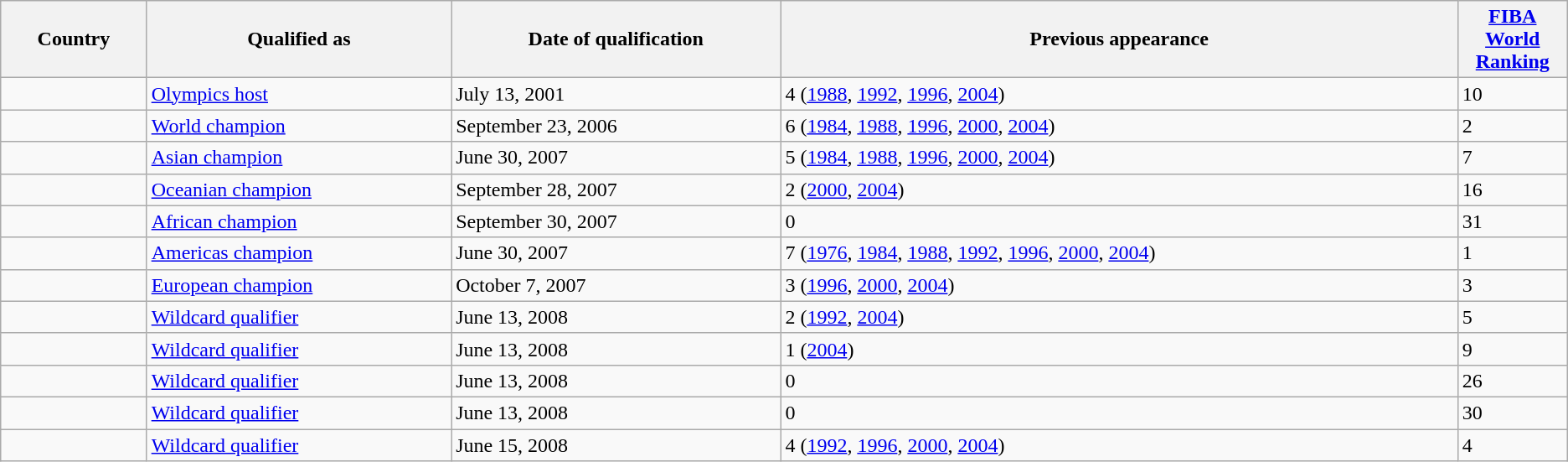<table class="wikitable sortable">
<tr>
<th>Country</th>
<th>Qualified as</th>
<th>Date of qualification</th>
<th>Previous appearance</th>
<th width=7%><a href='#'>FIBA World Ranking</a></th>
</tr>
<tr>
<td></td>
<td><a href='#'>Olympics host</a></td>
<td>July 13, 2001</td>
<td>4 (<a href='#'>1988</a>, <a href='#'>1992</a>, <a href='#'>1996</a>, <a href='#'>2004</a>)</td>
<td>10</td>
</tr>
<tr>
<td></td>
<td><a href='#'>World champion</a></td>
<td>September 23, 2006</td>
<td>6 (<a href='#'>1984</a>, <a href='#'>1988</a>, <a href='#'>1996</a>, <a href='#'>2000</a>, <a href='#'>2004</a>)</td>
<td>2</td>
</tr>
<tr>
<td></td>
<td><a href='#'>Asian champion</a></td>
<td>June 30, 2007</td>
<td>5 (<a href='#'>1984</a>, <a href='#'>1988</a>, <a href='#'>1996</a>, <a href='#'>2000</a>, <a href='#'>2004</a>)</td>
<td>7</td>
</tr>
<tr>
<td></td>
<td><a href='#'>Oceanian champion</a></td>
<td>September 28, 2007</td>
<td>2 (<a href='#'>2000</a>, <a href='#'>2004</a>)</td>
<td>16</td>
</tr>
<tr>
<td></td>
<td><a href='#'>African champion</a></td>
<td>September 30, 2007</td>
<td>0</td>
<td>31</td>
</tr>
<tr>
<td></td>
<td><a href='#'>Americas champion</a></td>
<td>June 30, 2007</td>
<td>7 (<a href='#'>1976</a>, <a href='#'>1984</a>, <a href='#'>1988</a>, <a href='#'>1992</a>, <a href='#'>1996</a>, <a href='#'>2000</a>, <a href='#'>2004</a>)</td>
<td>1</td>
</tr>
<tr>
<td></td>
<td><a href='#'>European champion</a></td>
<td>October 7, 2007</td>
<td>3 (<a href='#'>1996</a>, <a href='#'>2000</a>, <a href='#'>2004</a>)</td>
<td>3</td>
</tr>
<tr>
<td></td>
<td><a href='#'>Wildcard qualifier</a></td>
<td>June 13, 2008</td>
<td>2 (<a href='#'>1992</a>, <a href='#'>2004</a>)</td>
<td>5</td>
</tr>
<tr>
<td></td>
<td><a href='#'>Wildcard qualifier</a></td>
<td>June 13, 2008</td>
<td>1 (<a href='#'>2004</a>)</td>
<td>9</td>
</tr>
<tr>
<td></td>
<td><a href='#'>Wildcard qualifier</a></td>
<td>June 13, 2008</td>
<td>0</td>
<td>26</td>
</tr>
<tr>
<td></td>
<td><a href='#'>Wildcard qualifier</a></td>
<td>June 13, 2008</td>
<td>0</td>
<td>30</td>
</tr>
<tr>
<td></td>
<td><a href='#'>Wildcard qualifier</a></td>
<td>June 15, 2008</td>
<td>4 (<a href='#'>1992</a>, <a href='#'>1996</a>, <a href='#'>2000</a>, <a href='#'>2004</a>)</td>
<td>4</td>
</tr>
</table>
